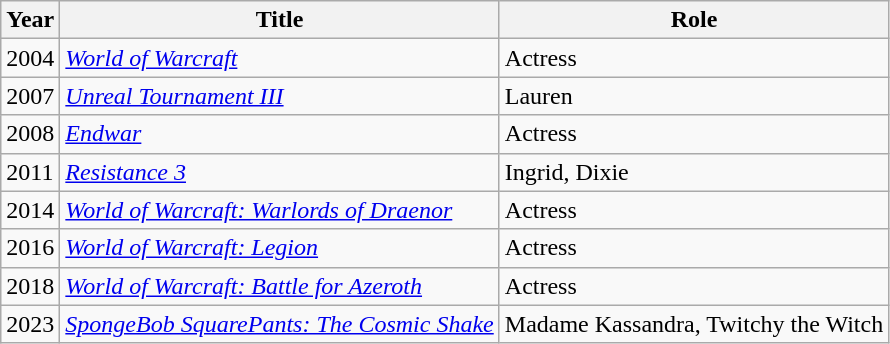<table class="wikitable sortable">
<tr>
<th scope="col">Year</th>
<th scope="col">Title</th>
<th scope="col">Role</th>
</tr>
<tr>
<td>2004</td>
<td><em><a href='#'>World of Warcraft</a></em></td>
<td>Actress</td>
</tr>
<tr>
<td>2007</td>
<td><em><a href='#'>Unreal Tournament III</a></em></td>
<td>Lauren</td>
</tr>
<tr>
<td>2008</td>
<td><a href='#'><em>Endwar</em></a></td>
<td>Actress</td>
</tr>
<tr>
<td>2011</td>
<td><em><a href='#'>Resistance 3</a></em></td>
<td>Ingrid, Dixie</td>
</tr>
<tr>
<td>2014</td>
<td><em><a href='#'>World of Warcraft: Warlords of Draenor</a></em></td>
<td>Actress</td>
</tr>
<tr>
<td>2016</td>
<td><em><a href='#'>World of Warcraft: Legion</a></em></td>
<td>Actress</td>
</tr>
<tr>
<td>2018</td>
<td><em><a href='#'>World of Warcraft: Battle for Azeroth</a></em></td>
<td>Actress</td>
</tr>
<tr>
<td>2023</td>
<td><em><a href='#'>SpongeBob SquarePants: The Cosmic Shake</a></em></td>
<td>Madame Kassandra, Twitchy the Witch</td>
</tr>
</table>
